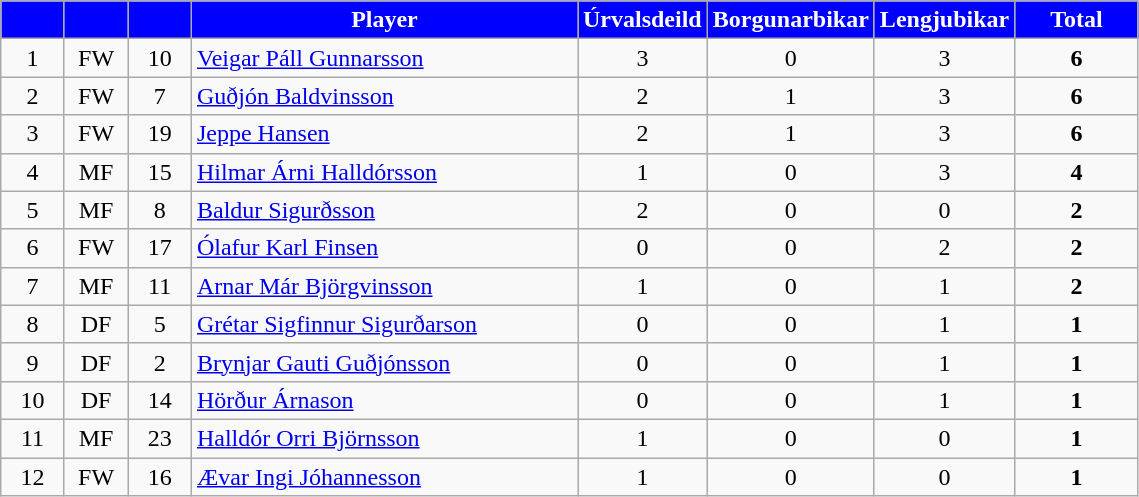<table class="wikitable" style="text-align:center;">
<tr>
<th style="background:#0000ff; color:white; width:35px;"></th>
<th style="background:#0000ff; color:white; width:35px;"></th>
<th style="background:#0000ff; color:white; width:35px;"></th>
<th style="background:#0000ff; color:white; width:250px;">Player</th>
<th style="background:#0000ff; color:white; width:75px;">Úrvalsdeild</th>
<th style="background:#0000ff; color:white; width:75px;">Borgunarbikar</th>
<th style="background:#0000ff; color:white; width:75px;">Lengjubikar</th>
<th style="background:#0000ff; color:white; width:75px;">Total</th>
</tr>
<tr>
<td rowspan=1>1</td>
<td>FW</td>
<td>10</td>
<td align=left> <a href='#'>Veigar Páll Gunnarsson</a></td>
<td>3</td>
<td>0</td>
<td>3</td>
<td><strong>6</strong></td>
</tr>
<tr>
<td rowspan=1>2</td>
<td>FW</td>
<td>7</td>
<td align=left> <a href='#'>Guðjón Baldvinsson</a></td>
<td>2</td>
<td>1</td>
<td>3</td>
<td><strong>6</strong></td>
</tr>
<tr>
<td rowspan=1>3</td>
<td>FW</td>
<td>19</td>
<td align=left> <a href='#'>Jeppe Hansen</a></td>
<td>2</td>
<td>1</td>
<td>3</td>
<td><strong>6</strong></td>
</tr>
<tr>
<td rowspan=1>4</td>
<td>MF</td>
<td>15</td>
<td align=left> <a href='#'>Hilmar Árni Halldórsson</a></td>
<td>1</td>
<td>0</td>
<td>3</td>
<td><strong>4</strong></td>
</tr>
<tr>
<td rowspan=1>5</td>
<td>MF</td>
<td>8</td>
<td align=left> <a href='#'>Baldur Sigurðsson</a></td>
<td>2</td>
<td>0</td>
<td>0</td>
<td><strong>2</strong></td>
</tr>
<tr>
<td rowspan=1>6</td>
<td>FW</td>
<td>17</td>
<td align=left> <a href='#'>Ólafur Karl Finsen</a></td>
<td>0</td>
<td>0</td>
<td>2</td>
<td><strong>2</strong></td>
</tr>
<tr>
<td rowspan=1>7</td>
<td>MF</td>
<td>11</td>
<td align=left> <a href='#'>Arnar Már Björgvinsson</a></td>
<td>1</td>
<td>0</td>
<td>1</td>
<td><strong>2</strong></td>
</tr>
<tr>
<td rowspan=1>8</td>
<td>DF</td>
<td>5</td>
<td align=left> <a href='#'>Grétar Sigfinnur Sigurðarson</a></td>
<td>0</td>
<td>0</td>
<td>1</td>
<td><strong>1</strong></td>
</tr>
<tr>
<td rowspan=1>9</td>
<td>DF</td>
<td>2</td>
<td align=left> <a href='#'>Brynjar Gauti Guðjónsson</a></td>
<td>0</td>
<td>0</td>
<td>1</td>
<td><strong>1</strong></td>
</tr>
<tr>
<td rowspan=1>10</td>
<td>DF</td>
<td>14</td>
<td align=left> <a href='#'>Hörður Árnason</a></td>
<td>0</td>
<td>0</td>
<td>1</td>
<td><strong>1</strong></td>
</tr>
<tr>
<td rowspan=1>11</td>
<td>MF</td>
<td>23</td>
<td align=left> <a href='#'>Halldór Orri Björnsson</a></td>
<td>1</td>
<td>0</td>
<td>0</td>
<td><strong>1</strong></td>
</tr>
<tr>
<td rowspan=1>12</td>
<td>FW</td>
<td>16</td>
<td align=left> <a href='#'>Ævar Ingi Jóhannesson</a></td>
<td>1</td>
<td>0</td>
<td>0</td>
<td><strong>1</strong></td>
</tr>
</table>
